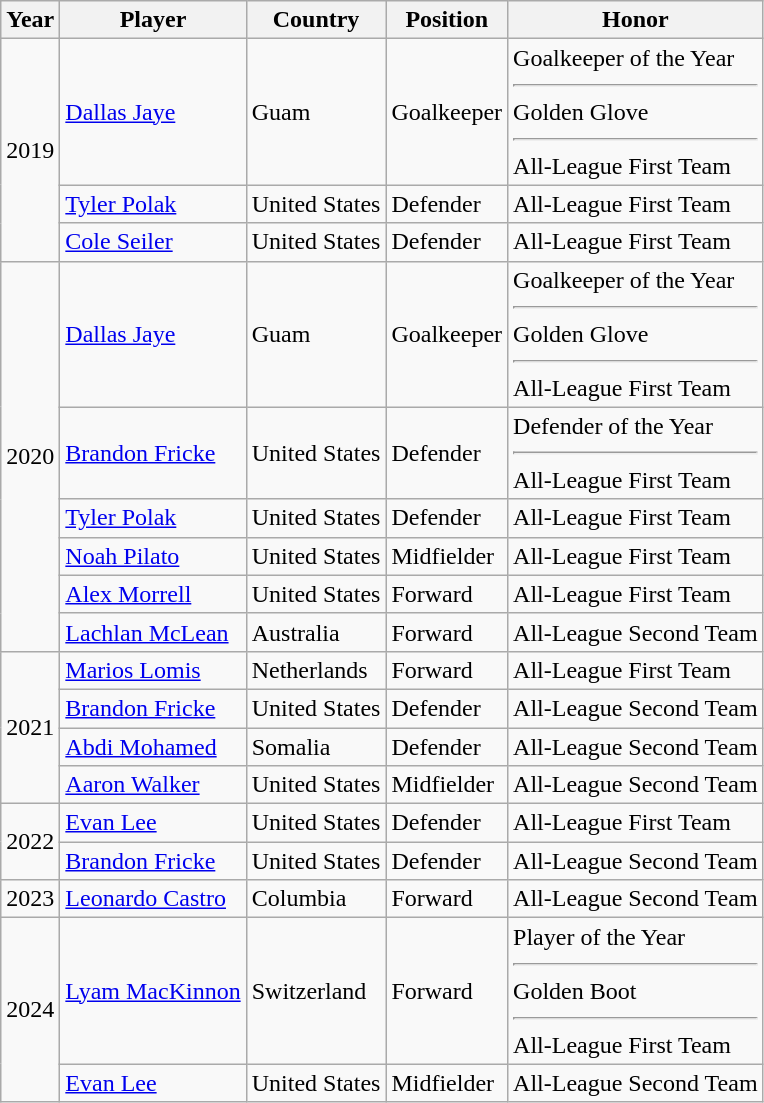<table class="wikitable">
<tr>
<th>Year</th>
<th>Player</th>
<th>Country</th>
<th>Position</th>
<th>Honor</th>
</tr>
<tr>
<td rowspan=3>2019</td>
<td><a href='#'>Dallas Jaye</a></td>
<td> Guam</td>
<td>Goalkeeper</td>
<td>Goalkeeper of the Year<hr>Golden Glove<hr>All-League First Team</td>
</tr>
<tr>
<td><a href='#'>Tyler Polak</a></td>
<td> United States</td>
<td>Defender</td>
<td>All-League First Team</td>
</tr>
<tr>
<td><a href='#'>Cole Seiler</a></td>
<td> United States</td>
<td>Defender</td>
<td>All-League First Team</td>
</tr>
<tr>
<td rowspan=6>2020</td>
<td><a href='#'>Dallas Jaye</a></td>
<td> Guam</td>
<td>Goalkeeper</td>
<td>Goalkeeper of the Year<hr>Golden Glove<hr>All-League First Team</td>
</tr>
<tr>
<td><a href='#'>Brandon Fricke</a></td>
<td> United States</td>
<td>Defender</td>
<td>Defender of the Year<hr>All-League First Team</td>
</tr>
<tr>
<td><a href='#'>Tyler Polak</a></td>
<td> United States</td>
<td>Defender</td>
<td>All-League First Team</td>
</tr>
<tr>
<td><a href='#'>Noah Pilato</a></td>
<td> United States</td>
<td>Midfielder</td>
<td>All-League First Team</td>
</tr>
<tr>
<td><a href='#'>Alex Morrell</a></td>
<td> United States</td>
<td>Forward</td>
<td>All-League First Team</td>
</tr>
<tr>
<td><a href='#'>Lachlan McLean</a></td>
<td> Australia</td>
<td>Forward</td>
<td>All-League Second Team</td>
</tr>
<tr>
<td rowspan=4>2021</td>
<td><a href='#'>Marios Lomis</a></td>
<td> Netherlands</td>
<td>Forward</td>
<td>All-League First Team</td>
</tr>
<tr>
<td><a href='#'>Brandon Fricke</a></td>
<td> United States</td>
<td>Defender</td>
<td>All-League Second Team</td>
</tr>
<tr>
<td><a href='#'>Abdi Mohamed</a></td>
<td> Somalia</td>
<td>Defender</td>
<td>All-League Second Team</td>
</tr>
<tr>
<td><a href='#'>Aaron Walker</a></td>
<td> United States</td>
<td>Midfielder</td>
<td>All-League Second Team</td>
</tr>
<tr>
<td rowspan=2>2022</td>
<td><a href='#'>Evan Lee</a></td>
<td> United States</td>
<td>Defender</td>
<td>All-League First Team</td>
</tr>
<tr>
<td><a href='#'>Brandon Fricke</a></td>
<td> United States</td>
<td>Defender</td>
<td>All-League Second Team</td>
</tr>
<tr>
<td>2023</td>
<td><a href='#'>Leonardo Castro</a></td>
<td> Columbia</td>
<td>Forward</td>
<td>All-League Second Team</td>
</tr>
<tr>
<td rowspan=2>2024</td>
<td><a href='#'>Lyam MacKinnon</a></td>
<td> Switzerland</td>
<td>Forward</td>
<td>Player of the Year<hr>Golden Boot<hr>All-League First Team</td>
</tr>
<tr>
<td><a href='#'>Evan Lee</a></td>
<td> United States</td>
<td>Midfielder</td>
<td>All-League Second Team</td>
</tr>
</table>
